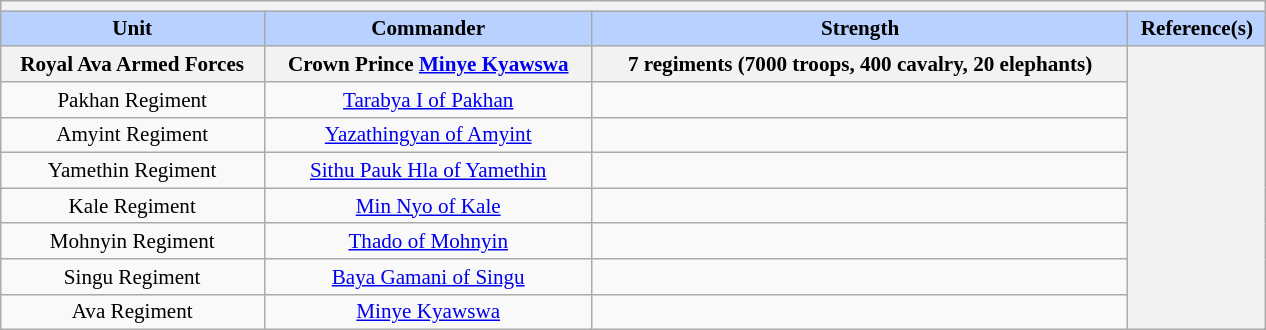<table class="wikitable collapsible" style="min-width:60em; margin:0.3em auto; font-size:88%;">
<tr>
<th colspan=5></th>
</tr>
<tr>
<th style="background-color:#B9D1FF">Unit</th>
<th style="background-color:#B9D1FF">Commander</th>
<th style="background-color:#B9D1FF">Strength</th>
<th style="background-color:#B9D1FF">Reference(s)</th>
</tr>
<tr>
<th colspan="1">Royal Ava Armed Forces</th>
<th colspan="1">Crown Prince <a href='#'>Minye Kyawswa</a></th>
<th colspan="1">7 regiments (7000 troops, 400 cavalry, 20 elephants)</th>
<th rowspan="8"></th>
</tr>
<tr>
<td align="center">Pakhan Regiment</td>
<td align="center"><a href='#'>Tarabya I of Pakhan</a></td>
<td align="center"></td>
</tr>
<tr>
<td align="center">Amyint Regiment</td>
<td align="center"><a href='#'>Yazathingyan of Amyint</a></td>
<td align="center"></td>
</tr>
<tr>
<td align="center">Yamethin Regiment</td>
<td align="center"><a href='#'>Sithu Pauk Hla of Yamethin</a></td>
<td align="center"></td>
</tr>
<tr>
<td align="center">Kale Regiment</td>
<td align="center"><a href='#'>Min Nyo of Kale</a></td>
<td align="center"></td>
</tr>
<tr>
<td align="center">Mohnyin Regiment</td>
<td align="center"><a href='#'>Thado of Mohnyin</a></td>
<td align="center"></td>
</tr>
<tr>
<td align="center">Singu Regiment</td>
<td align="center"><a href='#'>Baya Gamani of Singu</a></td>
<td align="center"></td>
</tr>
<tr>
<td align="center">Ava Regiment</td>
<td align="center"><a href='#'>Minye Kyawswa</a></td>
<td align="center"></td>
</tr>
</table>
